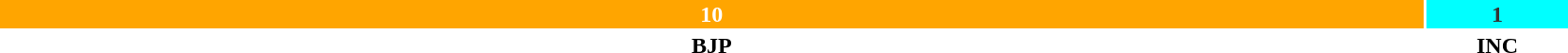<table style="width:88%; text-align:center;">
<tr style="color:white;">
<td style="background:orange; width:90.91%;"><strong>10</strong></td>
<td style="background:aqua; color:#333; width:9.09%;"><strong>1</strong></td>
</tr>
<tr>
<td><span><strong>BJP</strong></span></td>
<td><span><strong>INC</strong></span></td>
</tr>
</table>
